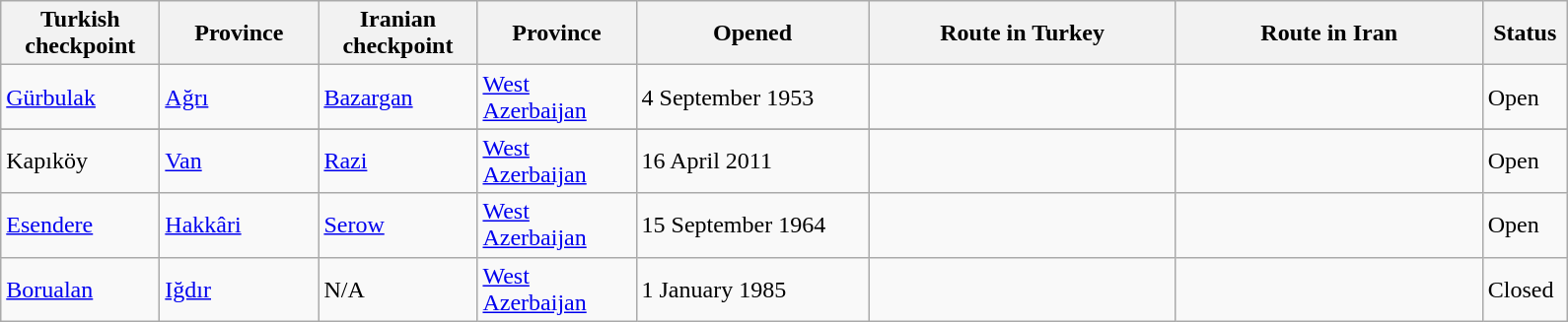<table class="wikitable">
<tr>
<th width=100> Turkish checkpoint</th>
<th width=100>Province</th>
<th width=100> Iranian checkpoint</th>
<th width=100>Province</th>
<th width=150>Opened</th>
<th width=200>Route in Turkey</th>
<th width=200>Route in Iran</th>
<th width=50>Status</th>
</tr>
<tr>
<td><a href='#'>Gürbulak</a></td>
<td><a href='#'>Ağrı</a></td>
<td><a href='#'>Bazargan</a></td>
<td><a href='#'>West Azerbaijan</a></td>
<td>4 September 1953</td>
<td></td>
<td></td>
<td><span>Open</span></td>
</tr>
<tr>
</tr>
<tr>
<td>Kapıköy</td>
<td><a href='#'>Van</a></td>
<td><a href='#'>Razi</a></td>
<td><a href='#'>West Azerbaijan</a></td>
<td>16 April 2011</td>
<td></td>
<td></td>
<td><span>Open</span></td>
</tr>
<tr>
<td><a href='#'>Esendere</a></td>
<td><a href='#'>Hakkâri</a></td>
<td><a href='#'>Serow</a></td>
<td><a href='#'>West Azerbaijan</a></td>
<td>15 September 1964</td>
<td></td>
<td></td>
<td><span>Open</span></td>
</tr>
<tr>
<td><a href='#'>Borualan</a></td>
<td><a href='#'>Iğdır</a></td>
<td>N/A</td>
<td><a href='#'>West Azerbaijan</a></td>
<td>1 January 1985</td>
<td></td>
<td></td>
<td><span>Closed</span></td>
</tr>
</table>
